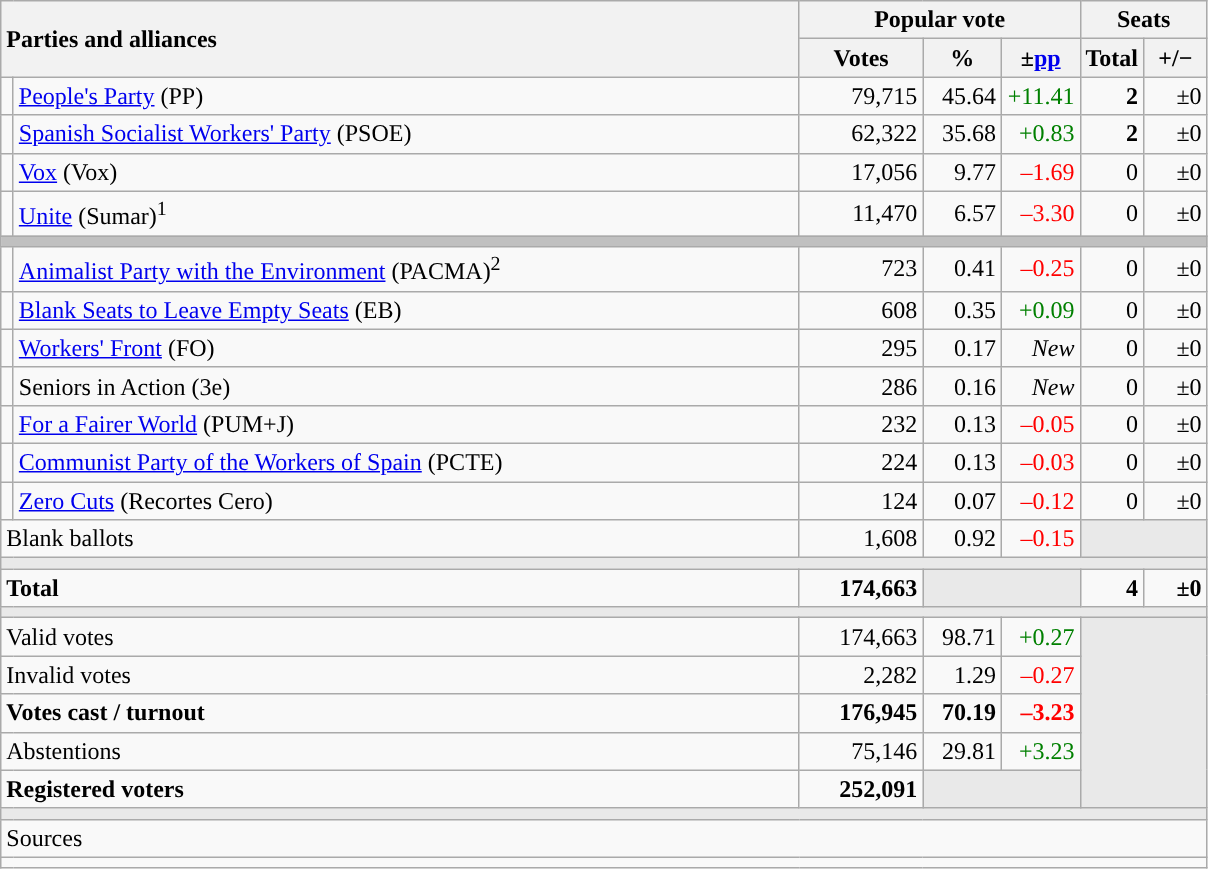<table class="wikitable" style="text-align:right;">
<tr>
<th style="text-align:left;" rowspan="2" colspan="2" width="525">Parties and alliances</th>
<th colspan="3">Popular vote</th>
<th colspan="2">Seats</th>
</tr>
<tr>
<th width="75">Votes</th>
<th width="45">%</th>
<th width="45">±<a href='#'>pp</a></th>
<th width="35">Total</th>
<th width="35">+/−</th>
</tr>
<tr>
<td width="1" style="color:inherit;background:"></td>
<td align="left"><a href='#'>People's Party</a> (PP)</td>
<td>79,715</td>
<td>45.64</td>
<td style="color:green;">+11.41</td>
<td><strong>2</strong></td>
<td>±0</td>
</tr>
<tr>
<td style="color:inherit;background:"></td>
<td align="left"><a href='#'>Spanish Socialist Workers' Party</a> (PSOE)</td>
<td>62,322</td>
<td>35.68</td>
<td style="color:green;">+0.83</td>
<td><strong>2</strong></td>
<td>±0</td>
</tr>
<tr>
<td style="color:inherit;background:"></td>
<td align="left"><a href='#'>Vox</a> (Vox)</td>
<td>17,056</td>
<td>9.77</td>
<td style="color:red;">–1.69</td>
<td>0</td>
<td>±0</td>
</tr>
<tr>
<td style="color:inherit;background:"></td>
<td align="left"><a href='#'>Unite</a> (Sumar)<sup>1</sup></td>
<td>11,470</td>
<td>6.57</td>
<td style="color:red;">–3.30</td>
<td>0</td>
<td>±0</td>
</tr>
<tr>
<td colspan="7" bgcolor="#C0C0C0"></td>
</tr>
<tr>
<td style="color:inherit;background:"></td>
<td align="left"><a href='#'>Animalist Party with the Environment</a> (PACMA)<sup>2</sup></td>
<td>723</td>
<td>0.41</td>
<td style="color:red;">–0.25</td>
<td>0</td>
<td>±0</td>
</tr>
<tr>
<td style="color:inherit;background:"></td>
<td align="left"><a href='#'>Blank Seats to Leave Empty Seats</a> (EB)</td>
<td>608</td>
<td>0.35</td>
<td style="color:green;">+0.09</td>
<td>0</td>
<td>±0</td>
</tr>
<tr>
<td style="color:inherit;background:"></td>
<td align="left"><a href='#'>Workers' Front</a> (FO)</td>
<td>295</td>
<td>0.17</td>
<td><em>New</em></td>
<td>0</td>
<td>±0</td>
</tr>
<tr>
<td style="color:inherit;background:"></td>
<td align="left">Seniors in Action (3e)</td>
<td>286</td>
<td>0.16</td>
<td><em>New</em></td>
<td>0</td>
<td>±0</td>
</tr>
<tr>
<td style="color:inherit;background:"></td>
<td align="left"><a href='#'>For a Fairer World</a> (PUM+J)</td>
<td>232</td>
<td>0.13</td>
<td style="color:red;">–0.05</td>
<td>0</td>
<td>±0</td>
</tr>
<tr>
<td style="color:inherit;background:"></td>
<td align="left"><a href='#'>Communist Party of the Workers of Spain</a> (PCTE)</td>
<td>224</td>
<td>0.13</td>
<td style="color:red;">–0.03</td>
<td>0</td>
<td>±0</td>
</tr>
<tr>
<td style="color:inherit;background:"></td>
<td align="left"><a href='#'>Zero Cuts</a> (Recortes Cero)</td>
<td>124</td>
<td>0.07</td>
<td style="color:red;">–0.12</td>
<td>0</td>
<td>±0</td>
</tr>
<tr>
<td align="left" colspan="2">Blank ballots</td>
<td>1,608</td>
<td>0.92</td>
<td style="color:red;">–0.15</td>
<td bgcolor="#E9E9E9" colspan="2"></td>
</tr>
<tr>
<td colspan="7" bgcolor="#E9E9E9"></td>
</tr>
<tr style="font-weight:bold;">
<td align="left" colspan="2">Total</td>
<td>174,663</td>
<td bgcolor="#E9E9E9" colspan="2"></td>
<td>4</td>
<td>±0</td>
</tr>
<tr>
<td colspan="7" bgcolor="#E9E9E9"></td>
</tr>
<tr>
<td align="left" colspan="2">Valid votes</td>
<td>174,663</td>
<td>98.71</td>
<td style="color:green;">+0.27</td>
<td bgcolor="#E9E9E9" colspan="2" rowspan="5"></td>
</tr>
<tr>
<td align="left" colspan="2">Invalid votes</td>
<td>2,282</td>
<td>1.29</td>
<td style="color:red;">–0.27</td>
</tr>
<tr style="font-weight:bold;">
<td align="left" colspan="2">Votes cast / turnout</td>
<td>176,945</td>
<td>70.19</td>
<td style="color:red;">–3.23</td>
</tr>
<tr>
<td align="left" colspan="2">Abstentions</td>
<td>75,146</td>
<td>29.81</td>
<td style="color:green;">+3.23</td>
</tr>
<tr style="font-weight:bold;">
<td align="left" colspan="2">Registered voters</td>
<td>252,091</td>
<td bgcolor="#E9E9E9" colspan="2"></td>
</tr>
<tr>
<td colspan="7" bgcolor="#E9E9E9"></td>
</tr>
<tr>
<td align="left" colspan="7">Sources</td>
</tr>
<tr>
<td colspan="7" style="text-align:left; max-width:790px;"></td>
</tr>
</table>
